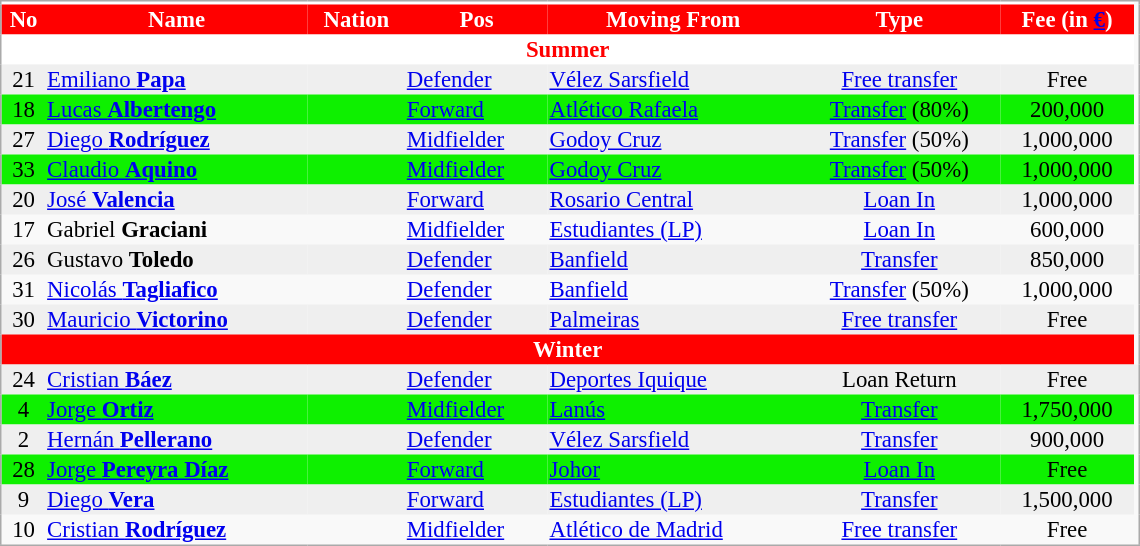<table cellspacing="0" style="background: #f9f9f9; border: 1px #aaa solid; border-collapse: collapse; font-size: 95%;" width="760px">
<tr bgcolor=#FFFFFF style="color: #FF0000;">
<th colspan=7></th>
</tr>
<tr bgcolor=#FF0000 style="color:#FFFFFF;">
<th>No</th>
<th>Name</th>
<th>Nation</th>
<th>Pos</th>
<th>Moving From</th>
<th>Type</th>
<th>Fee (in <a href='#'>€</a>)</th>
</tr>
<tr bgcolor=#FFFFFF style="color: #FF0000;">
<th colspan=7>Summer</th>
</tr>
<tr bgcolor="#EFEFEF">
<td align=center>21</td>
<td align="left"><a href='#'>Emiliano <strong>Papa</strong></a></td>
<td align=center></td>
<td align=left><a href='#'>Defender</a></td>
<td align=left> <a href='#'>Vélez Sarsfield</a></td>
<td align=center><a href='#'>Free transfer</a></td>
<td align=center>Free</td>
</tr>
<tr bgcolor="left"#EFEFEF">
<td align=center>18</td>
<td align="left"><a href='#'>Lucas <strong>Albertengo</strong></a></td>
<td align=center></td>
<td align=left><a href='#'>Forward</a></td>
<td align=left> <a href='#'>Atlético Rafaela</a></td>
<td align=center><a href='#'>Transfer</a> (80%)</td>
<td align=center>200,000</td>
</tr>
<tr bgcolor="#EFEFEF">
<td align=center>27</td>
<td align="left"><a href='#'>Diego <strong>Rodríguez</strong></a></td>
<td align=center></td>
<td align=left><a href='#'>Midfielder</a></td>
<td align=left> <a href='#'>Godoy Cruz</a></td>
<td align=center><a href='#'>Transfer</a> (50%)</td>
<td align=center>1,000,000</td>
</tr>
<tr bgcolor="left"#EFEFEF">
<td align=center>33</td>
<td align="left"><a href='#'>Claudio <strong>Aquino</strong></a></td>
<td align=center></td>
<td align=left><a href='#'>Midfielder</a></td>
<td align=left> <a href='#'>Godoy Cruz</a></td>
<td align=center><a href='#'>Transfer</a> (50%)</td>
<td align=center>1,000,000</td>
</tr>
<tr bgcolor="#EFEFEF">
<td align=center>20</td>
<td align="left"><a href='#'>José <strong>Valencia</strong></a></td>
<td align=center></td>
<td align=left><a href='#'>Forward</a></td>
<td align=left> <a href='#'>Rosario Central</a></td>
<td align=center><a href='#'>Loan In</a></td>
<td align=center>1,000,000</td>
</tr>
<tr>
<td align=center>17</td>
<td align="left">Gabriel <strong>Graciani</strong></td>
<td align=center></td>
<td align=left><a href='#'>Midfielder</a></td>
<td align=left> <a href='#'>Estudiantes (LP)</a></td>
<td align=center><a href='#'>Loan In</a></td>
<td align=center>600,000</td>
</tr>
<tr bgcolor="#EFEFEF">
<td align=center>26</td>
<td align="left">Gustavo <strong>Toledo</strong></td>
<td align=center></td>
<td align=left><a href='#'>Defender</a></td>
<td align=left> <a href='#'>Banfield</a></td>
<td align=center><a href='#'>Transfer</a></td>
<td align=center>850,000</td>
</tr>
<tr>
<td align=center>31</td>
<td align="left"><a href='#'>Nicolás <strong>Tagliafico</strong></a></td>
<td align=center></td>
<td align=left><a href='#'>Defender</a></td>
<td align=left> <a href='#'>Banfield</a></td>
<td align=center><a href='#'>Transfer</a> (50%)</td>
<td align=center>1,000,000</td>
</tr>
<tr bgcolor="#EFEFEF">
<td align=center>30</td>
<td align="left"><a href='#'>Mauricio <strong>Victorino</strong></a></td>
<td align=center></td>
<td align=left><a href='#'>Defender</a></td>
<td align=left> <a href='#'>Palmeiras</a></td>
<td align=center><a href='#'>Free transfer</a></td>
<td align=center>Free</td>
</tr>
<tr bgcolor=#FF0000 style="color:#FFFFFF;">
<th colspan=7>Winter</th>
</tr>
<tr bgcolor="#EFEFEF">
<td align=center>24</td>
<td align="left"><a href='#'>Cristian <strong>Báez</strong></a></td>
<td align=center></td>
<td align=left><a href='#'>Defender</a></td>
<td align=left> <a href='#'>Deportes Iquique</a></td>
<td align=center>Loan Return</td>
<td align=center>Free</td>
<td></td>
</tr>
<tr bgcolor="left"#EFEFEF">
<td align=center>4</td>
<td align="left"><a href='#'>Jorge <strong>Ortiz</strong></a></td>
<td align=center></td>
<td align=left><a href='#'>Midfielder</a></td>
<td align=left> <a href='#'>Lanús</a></td>
<td align=center><a href='#'>Transfer</a></td>
<td align=center>1,750,000</td>
</tr>
<tr bgcolor="#EFEFEF">
<td align=center>2</td>
<td align="left"><a href='#'>Hernán <strong>Pellerano</strong></a></td>
<td align=center></td>
<td align=left><a href='#'>Defender</a></td>
<td align=left> <a href='#'>Vélez Sarsfield</a></td>
<td align=center><a href='#'>Transfer</a></td>
<td align=center>900,000</td>
</tr>
<tr bgcolor="left"#EFEFEF">
<td align=center>28</td>
<td align="left"><a href='#'>Jorge <strong>Pereyra Díaz</strong></a></td>
<td align=center></td>
<td align=left><a href='#'>Forward</a></td>
<td align=left> <a href='#'>Johor</a></td>
<td align=center><a href='#'>Loan In</a></td>
<td align=center>Free</td>
</tr>
<tr bgcolor="#EFEFEF">
<td align=center>9</td>
<td align="left"><a href='#'>Diego <strong>Vera</strong></a></td>
<td align=center></td>
<td align=left><a href='#'>Forward</a></td>
<td align=left> <a href='#'>Estudiantes (LP)</a></td>
<td align=center><a href='#'>Transfer</a></td>
<td align=center>1,500,000</td>
</tr>
<tr>
<td align=center>10</td>
<td align="left"><a href='#'>Cristian <strong>Rodríguez</strong></a></td>
<td align=center></td>
<td align=left><a href='#'>Midfielder</a></td>
<td align=left> <a href='#'>Atlético de Madrid</a></td>
<td align=center><a href='#'>Free transfer</a></td>
<td align=center>Free</td>
</tr>
<tr>
</tr>
</table>
